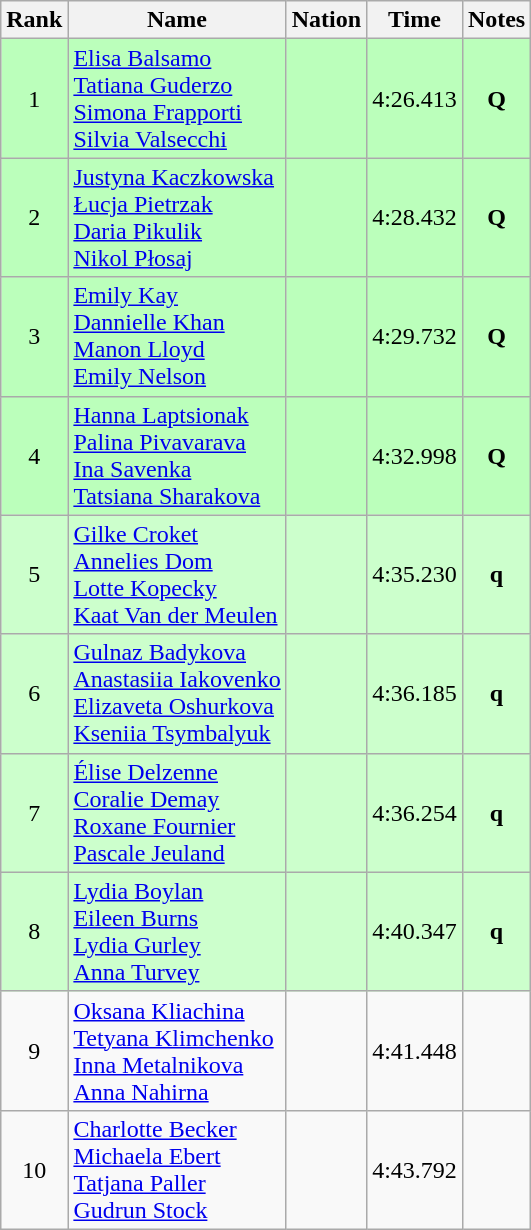<table class="wikitable sortable" style="text-align:center">
<tr>
<th>Rank</th>
<th>Name</th>
<th>Nation</th>
<th>Time</th>
<th>Notes</th>
</tr>
<tr bgcolor=bbffbb>
<td>1</td>
<td align=left><a href='#'>Elisa Balsamo</a><br><a href='#'>Tatiana Guderzo</a><br><a href='#'>Simona Frapporti</a><br><a href='#'>Silvia Valsecchi</a></td>
<td align=left></td>
<td>4:26.413</td>
<td><strong>Q</strong></td>
</tr>
<tr bgcolor=bbffbb>
<td>2</td>
<td align=left><a href='#'>Justyna Kaczkowska</a><br><a href='#'>Łucja Pietrzak</a><br><a href='#'>Daria Pikulik</a><br><a href='#'>Nikol Płosaj</a></td>
<td align=left></td>
<td>4:28.432</td>
<td><strong>Q</strong></td>
</tr>
<tr bgcolor=bbffbb>
<td>3</td>
<td align=left><a href='#'>Emily Kay</a><br><a href='#'>Dannielle Khan</a><br><a href='#'>Manon Lloyd</a><br><a href='#'>Emily Nelson</a></td>
<td align=left></td>
<td>4:29.732</td>
<td><strong>Q</strong></td>
</tr>
<tr bgcolor=bbffbb>
<td>4</td>
<td align=left><a href='#'>Hanna Laptsionak</a><br><a href='#'>Palina Pivavarava</a><br><a href='#'>Ina Savenka</a><br><a href='#'>Tatsiana Sharakova</a></td>
<td align=left></td>
<td>4:32.998</td>
<td><strong>Q</strong></td>
</tr>
<tr bgcolor=ccffcc>
<td>5</td>
<td align=left><a href='#'>Gilke Croket</a><br><a href='#'>Annelies Dom</a><br><a href='#'>Lotte Kopecky</a><br><a href='#'>Kaat Van der Meulen</a></td>
<td align=left></td>
<td>4:35.230</td>
<td><strong>q</strong></td>
</tr>
<tr bgcolor=ccffcc>
<td>6</td>
<td align=left><a href='#'>Gulnaz Badykova</a><br><a href='#'>Anastasiia Iakovenko</a><br><a href='#'>Elizaveta Oshurkova</a><br><a href='#'>Kseniia Tsymbalyuk</a></td>
<td align=left></td>
<td>4:36.185</td>
<td><strong>q</strong></td>
</tr>
<tr bgcolor=ccffcc>
<td>7</td>
<td align=left><a href='#'>Élise Delzenne</a><br><a href='#'>Coralie Demay</a><br><a href='#'>Roxane Fournier</a><br><a href='#'>Pascale Jeuland</a></td>
<td align=left></td>
<td>4:36.254</td>
<td><strong>q</strong></td>
</tr>
<tr bgcolor=ccffcc>
<td>8</td>
<td align=left><a href='#'>Lydia Boylan</a><br><a href='#'>Eileen Burns</a><br><a href='#'>Lydia Gurley</a><br><a href='#'>Anna Turvey</a></td>
<td align=left></td>
<td>4:40.347</td>
<td><strong>q</strong></td>
</tr>
<tr>
<td>9</td>
<td align=left><a href='#'>Oksana Kliachina</a><br><a href='#'>Tetyana Klimchenko</a><br><a href='#'>Inna Metalnikova</a><br><a href='#'>Anna Nahirna</a></td>
<td align=left></td>
<td>4:41.448</td>
<td></td>
</tr>
<tr>
<td>10</td>
<td align=left><a href='#'>Charlotte Becker</a><br><a href='#'>Michaela Ebert</a><br><a href='#'>Tatjana Paller</a><br><a href='#'>Gudrun Stock</a></td>
<td align=left></td>
<td>4:43.792</td>
<td></td>
</tr>
</table>
